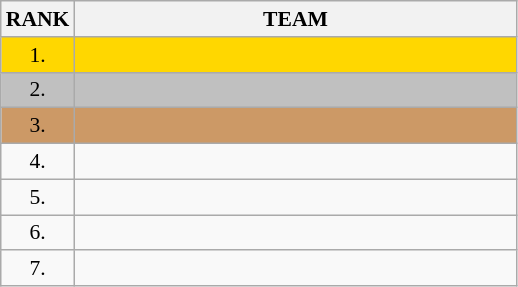<table class="wikitable" style="border-collapse: collapse; font-size: 90%;">
<tr>
<th>RANK</th>
<th align="center" style="width: 20em">TEAM</th>
</tr>
<tr bgcolor=gold>
<td align="center">1.</td>
<td></td>
</tr>
<tr bgcolor=silver>
<td align="center">2.</td>
<td></td>
</tr>
<tr bgcolor=#cc9966>
<td align="center">3.</td>
<td></td>
</tr>
<tr>
<td align="center">4.</td>
<td></td>
</tr>
<tr>
<td align="center">5.</td>
<td></td>
</tr>
<tr>
<td align="center">6.</td>
<td></td>
</tr>
<tr>
<td align="center">7.</td>
<td></td>
</tr>
</table>
